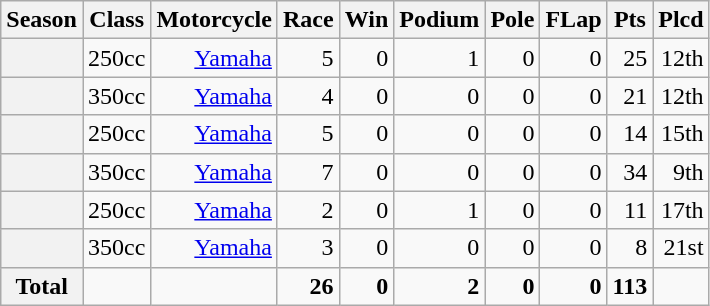<table class="wikitable">
<tr>
<th>Season</th>
<th>Class</th>
<th>Motorcycle</th>
<th>Race</th>
<th>Win</th>
<th>Podium</th>
<th>Pole</th>
<th>FLap</th>
<th>Pts</th>
<th>Plcd</th>
</tr>
<tr align="right">
<th></th>
<td>250cc</td>
<td><a href='#'>Yamaha</a></td>
<td>5</td>
<td>0</td>
<td>1</td>
<td>0</td>
<td>0</td>
<td>25</td>
<td>12th</td>
</tr>
<tr align="right">
<th></th>
<td>350cc</td>
<td><a href='#'>Yamaha</a></td>
<td>4</td>
<td>0</td>
<td>0</td>
<td>0</td>
<td>0</td>
<td>21</td>
<td>12th</td>
</tr>
<tr align="right">
<th></th>
<td>250cc</td>
<td><a href='#'>Yamaha</a></td>
<td>5</td>
<td>0</td>
<td>0</td>
<td>0</td>
<td>0</td>
<td>14</td>
<td>15th</td>
</tr>
<tr align="right">
<th></th>
<td>350cc</td>
<td><a href='#'>Yamaha</a></td>
<td>7</td>
<td>0</td>
<td>0</td>
<td>0</td>
<td>0</td>
<td>34</td>
<td>9th</td>
</tr>
<tr align="right">
<th></th>
<td>250cc</td>
<td><a href='#'>Yamaha</a></td>
<td>2</td>
<td>0</td>
<td>1</td>
<td>0</td>
<td>0</td>
<td>11</td>
<td>17th</td>
</tr>
<tr align="right">
<th></th>
<td>350cc</td>
<td><a href='#'>Yamaha</a></td>
<td>3</td>
<td>0</td>
<td>0</td>
<td>0</td>
<td>0</td>
<td>8</td>
<td>21st</td>
</tr>
<tr align="right">
<th>Total</th>
<td></td>
<td></td>
<td><strong>26</strong></td>
<td><strong>0</strong></td>
<td><strong>2</strong></td>
<td><strong>0</strong></td>
<td><strong>0</strong></td>
<td><strong>113</strong></td>
<td></td>
</tr>
</table>
